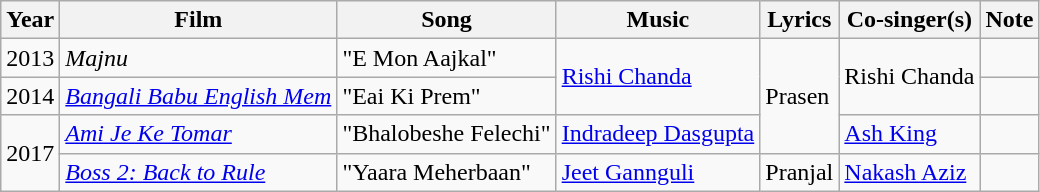<table class="wikitable">
<tr>
<th>Year</th>
<th>Film</th>
<th>Song</th>
<th>Music</th>
<th>Lyrics</th>
<th>Co-singer(s)</th>
<th>Note</th>
</tr>
<tr>
<td>2013</td>
<td><em>Majnu</em></td>
<td>"E Mon Aajkal"</td>
<td rowspan="2"><a href='#'>Rishi Chanda</a></td>
<td rowspan="3">Prasen</td>
<td rowspan="2">Rishi Chanda</td>
<td></td>
</tr>
<tr>
<td>2014</td>
<td><em><a href='#'>Bangali Babu English Mem</a></em></td>
<td>"Eai Ki Prem"</td>
<td></td>
</tr>
<tr>
<td rowspan="2">2017</td>
<td><em><a href='#'>Ami Je Ke Tomar</a></em></td>
<td>"Bhalobeshe Felechi"</td>
<td><a href='#'>Indradeep Dasgupta</a></td>
<td><a href='#'>Ash King</a></td>
<td></td>
</tr>
<tr>
<td><em><a href='#'>Boss 2: Back to Rule</a></em></td>
<td>"Yaara Meherbaan"</td>
<td><a href='#'>Jeet Gannguli</a></td>
<td>Pranjal</td>
<td><a href='#'>Nakash Aziz</a></td>
<td></td>
</tr>
</table>
